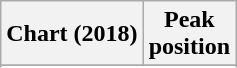<table class="wikitable sortable plainrowheaders" style="text-align:center">
<tr>
<th>Chart (2018)</th>
<th>Peak<br>position</th>
</tr>
<tr>
</tr>
<tr>
</tr>
<tr>
</tr>
</table>
